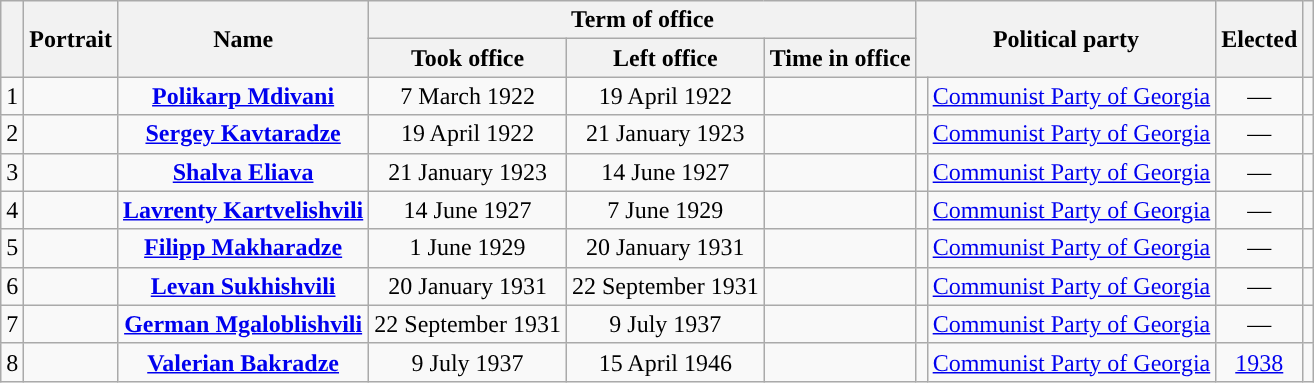<table class="wikitable" style="text-align:center">
<tr>
<th rowspan=2></th>
<th rowspan=2>Portrait</th>
<th rowspan=2>Name<br></th>
<th colspan=3>Term of office</th>
<th colspan=2 rowspan=2>Political party</th>
<th rowspan=2>Elected</th>
<th rowspan=2></th>
</tr>
<tr>
<th>Took office</th>
<th>Left office</th>
<th>Time in office</th>
</tr>
<tr>
<td>1</td>
<td></td>
<td><strong><a href='#'>Polikarp Mdivani</a></strong><br></td>
<td>7 March 1922</td>
<td>19 April 1922</td>
<td></td>
<td style="background:"></td>
<td><a href='#'>Communist Party of Georgia</a></td>
<td>—</td>
<td></td>
</tr>
<tr>
<td>2</td>
<td></td>
<td><strong><a href='#'>Sergey Kavtaradze</a></strong><br></td>
<td>19 April 1922</td>
<td>21 January 1923</td>
<td></td>
<td style="background:"></td>
<td><a href='#'>Communist Party of Georgia</a></td>
<td>—</td>
<td></td>
</tr>
<tr>
<td>3</td>
<td></td>
<td><strong><a href='#'>Shalva Eliava</a></strong><br></td>
<td>21 January 1923</td>
<td>14 June 1927</td>
<td></td>
<td style="background:"></td>
<td><a href='#'>Communist Party of Georgia</a></td>
<td>—</td>
<td></td>
</tr>
<tr>
<td>4</td>
<td></td>
<td><strong><a href='#'>Lavrenty Kartvelishvili</a></strong><br></td>
<td>14 June 1927</td>
<td>7 June 1929</td>
<td></td>
<td style="background:"></td>
<td><a href='#'>Communist Party of Georgia</a></td>
<td>—</td>
<td></td>
</tr>
<tr>
<td>5</td>
<td></td>
<td><strong><a href='#'>Filipp Makharadze</a></strong><br></td>
<td>1 June 1929</td>
<td>20 January 1931</td>
<td></td>
<td style="background:"></td>
<td><a href='#'>Communist Party of Georgia</a></td>
<td>—</td>
<td></td>
</tr>
<tr>
<td>6</td>
<td></td>
<td><strong><a href='#'>Levan Sukhishvili</a></strong><br></td>
<td>20 January 1931</td>
<td>22 September 1931</td>
<td></td>
<td style="background:"></td>
<td><a href='#'>Communist Party of Georgia</a></td>
<td>—</td>
<td></td>
</tr>
<tr>
<td>7</td>
<td></td>
<td><strong><a href='#'>German Mgaloblishvili</a></strong><br></td>
<td>22 September 1931</td>
<td>9 July 1937</td>
<td></td>
<td style="background:"></td>
<td><a href='#'>Communist Party of Georgia</a></td>
<td>—</td>
<td></td>
</tr>
<tr>
<td>8</td>
<td></td>
<td><strong><a href='#'>Valerian Bakradze</a></strong><br></td>
<td>9 July 1937</td>
<td>15 April 1946</td>
<td></td>
<td style="background:"></td>
<td><a href='#'>Communist Party of Georgia</a></td>
<td><a href='#'>1938</a></td>
<td></td>
</tr>
</table>
